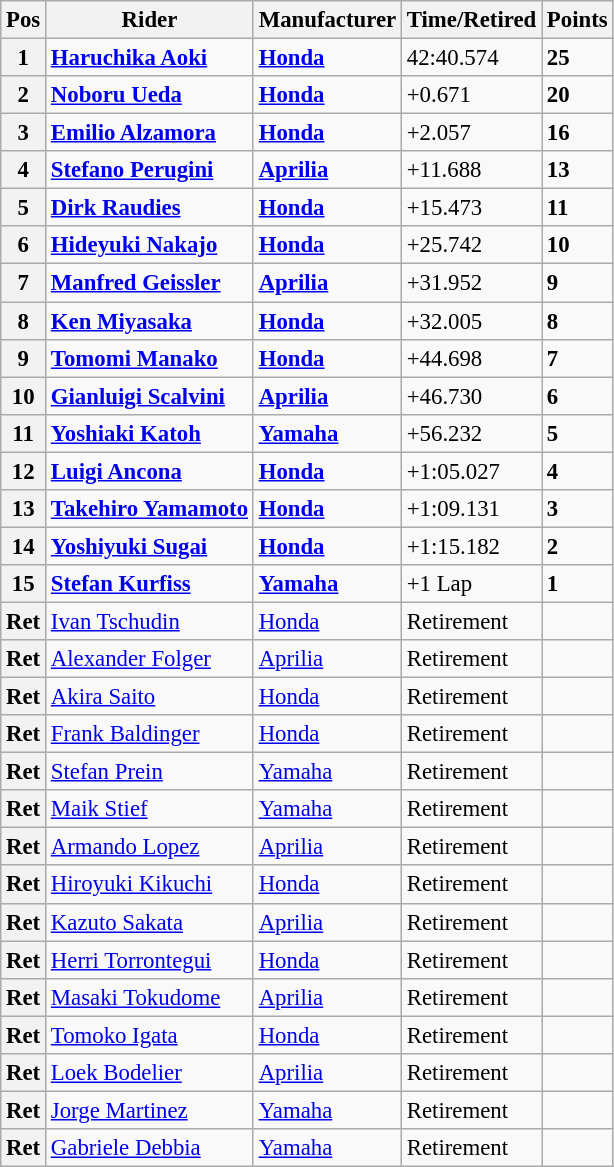<table class="wikitable" style="font-size: 95%;">
<tr>
<th>Pos</th>
<th>Rider</th>
<th>Manufacturer</th>
<th>Time/Retired</th>
<th>Points</th>
</tr>
<tr>
<th>1</th>
<td> <strong><a href='#'>Haruchika Aoki</a></strong></td>
<td><strong><a href='#'>Honda</a></strong></td>
<td>42:40.574</td>
<td><strong>25</strong></td>
</tr>
<tr>
<th>2</th>
<td> <strong><a href='#'>Noboru Ueda</a></strong></td>
<td><strong><a href='#'>Honda</a></strong></td>
<td>+0.671</td>
<td><strong>20</strong></td>
</tr>
<tr>
<th>3</th>
<td> <strong><a href='#'>Emilio Alzamora</a></strong></td>
<td><strong><a href='#'>Honda</a></strong></td>
<td>+2.057</td>
<td><strong>16</strong></td>
</tr>
<tr>
<th>4</th>
<td> <strong><a href='#'>Stefano Perugini</a></strong></td>
<td><strong><a href='#'>Aprilia</a></strong></td>
<td>+11.688</td>
<td><strong>13</strong></td>
</tr>
<tr>
<th>5</th>
<td> <strong><a href='#'>Dirk Raudies</a></strong></td>
<td><strong><a href='#'>Honda</a></strong></td>
<td>+15.473</td>
<td><strong>11</strong></td>
</tr>
<tr>
<th>6</th>
<td> <strong><a href='#'>Hideyuki Nakajo</a></strong></td>
<td><strong><a href='#'>Honda</a></strong></td>
<td>+25.742</td>
<td><strong>10</strong></td>
</tr>
<tr>
<th>7</th>
<td> <strong><a href='#'>Manfred Geissler</a></strong></td>
<td><strong><a href='#'>Aprilia</a></strong></td>
<td>+31.952</td>
<td><strong>9</strong></td>
</tr>
<tr>
<th>8</th>
<td> <strong><a href='#'>Ken Miyasaka</a></strong></td>
<td><strong><a href='#'>Honda</a></strong></td>
<td>+32.005</td>
<td><strong>8</strong></td>
</tr>
<tr>
<th>9</th>
<td> <strong><a href='#'>Tomomi Manako</a></strong></td>
<td><strong><a href='#'>Honda</a></strong></td>
<td>+44.698</td>
<td><strong>7</strong></td>
</tr>
<tr>
<th>10</th>
<td> <strong><a href='#'>Gianluigi Scalvini</a></strong></td>
<td><strong><a href='#'>Aprilia</a></strong></td>
<td>+46.730</td>
<td><strong>6</strong></td>
</tr>
<tr>
<th>11</th>
<td> <strong><a href='#'>Yoshiaki Katoh</a></strong></td>
<td><strong><a href='#'>Yamaha</a></strong></td>
<td>+56.232</td>
<td><strong>5</strong></td>
</tr>
<tr>
<th>12</th>
<td> <strong><a href='#'>Luigi Ancona</a></strong></td>
<td><strong><a href='#'>Honda</a></strong></td>
<td>+1:05.027</td>
<td><strong>4</strong></td>
</tr>
<tr>
<th>13</th>
<td> <strong><a href='#'>Takehiro Yamamoto</a></strong></td>
<td><strong><a href='#'>Honda</a></strong></td>
<td>+1:09.131</td>
<td><strong>3</strong></td>
</tr>
<tr>
<th>14</th>
<td> <strong><a href='#'>Yoshiyuki Sugai</a></strong></td>
<td><strong><a href='#'>Honda</a></strong></td>
<td>+1:15.182</td>
<td><strong>2</strong></td>
</tr>
<tr>
<th>15</th>
<td> <strong><a href='#'>Stefan Kurfiss</a></strong></td>
<td><strong><a href='#'>Yamaha</a></strong></td>
<td>+1 Lap</td>
<td><strong>1</strong></td>
</tr>
<tr>
<th>Ret</th>
<td> <a href='#'>Ivan Tschudin</a></td>
<td><a href='#'>Honda</a></td>
<td>Retirement</td>
<td></td>
</tr>
<tr>
<th>Ret</th>
<td> <a href='#'>Alexander Folger</a></td>
<td><a href='#'>Aprilia</a></td>
<td>Retirement</td>
<td></td>
</tr>
<tr>
<th>Ret</th>
<td> <a href='#'>Akira Saito</a></td>
<td><a href='#'>Honda</a></td>
<td>Retirement</td>
<td></td>
</tr>
<tr>
<th>Ret</th>
<td> <a href='#'>Frank Baldinger</a></td>
<td><a href='#'>Honda</a></td>
<td>Retirement</td>
<td></td>
</tr>
<tr>
<th>Ret</th>
<td> <a href='#'>Stefan Prein</a></td>
<td><a href='#'>Yamaha</a></td>
<td>Retirement</td>
<td></td>
</tr>
<tr>
<th>Ret</th>
<td> <a href='#'>Maik Stief</a></td>
<td><a href='#'>Yamaha</a></td>
<td>Retirement</td>
<td></td>
</tr>
<tr>
<th>Ret</th>
<td> <a href='#'>Armando Lopez</a></td>
<td><a href='#'>Aprilia</a></td>
<td>Retirement</td>
<td></td>
</tr>
<tr>
<th>Ret</th>
<td> <a href='#'>Hiroyuki Kikuchi</a></td>
<td><a href='#'>Honda</a></td>
<td>Retirement</td>
<td></td>
</tr>
<tr>
<th>Ret</th>
<td> <a href='#'>Kazuto Sakata</a></td>
<td><a href='#'>Aprilia</a></td>
<td>Retirement</td>
<td></td>
</tr>
<tr>
<th>Ret</th>
<td> <a href='#'>Herri Torrontegui</a></td>
<td><a href='#'>Honda</a></td>
<td>Retirement</td>
<td></td>
</tr>
<tr>
<th>Ret</th>
<td> <a href='#'>Masaki Tokudome</a></td>
<td><a href='#'>Aprilia</a></td>
<td>Retirement</td>
<td></td>
</tr>
<tr>
<th>Ret</th>
<td> <a href='#'>Tomoko Igata</a></td>
<td><a href='#'>Honda</a></td>
<td>Retirement</td>
<td></td>
</tr>
<tr>
<th>Ret</th>
<td> <a href='#'>Loek Bodelier</a></td>
<td><a href='#'>Aprilia</a></td>
<td>Retirement</td>
<td></td>
</tr>
<tr>
<th>Ret</th>
<td> <a href='#'>Jorge Martinez</a></td>
<td><a href='#'>Yamaha</a></td>
<td>Retirement</td>
<td></td>
</tr>
<tr>
<th>Ret</th>
<td> <a href='#'>Gabriele Debbia</a></td>
<td><a href='#'>Yamaha</a></td>
<td>Retirement</td>
<td></td>
</tr>
</table>
